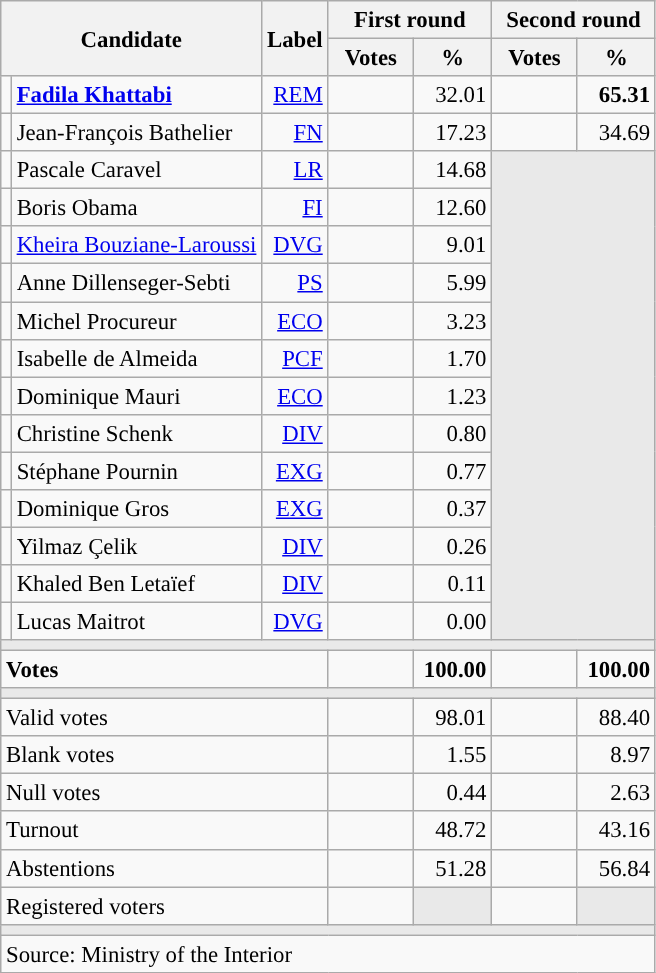<table class="wikitable" style="text-align:right;font-size:95%;">
<tr>
<th rowspan="2" colspan="2">Candidate</th>
<th rowspan="2">Label</th>
<th colspan="2">First round</th>
<th colspan="2">Second round</th>
</tr>
<tr>
<th style="width:50px;">Votes</th>
<th style="width:45px;">%</th>
<th style="width:50px;">Votes</th>
<th style="width:45px;">%</th>
</tr>
<tr>
<td style="color:inherit;background:"></td>
<td style="text-align:left;"><strong><a href='#'>Fadila Khattabi</a></strong></td>
<td><a href='#'>REM</a></td>
<td></td>
<td>32.01</td>
<td><strong></strong></td>
<td><strong>65.31</strong></td>
</tr>
<tr>
<td style="color:inherit;background:"></td>
<td style="text-align:left;">Jean-François Bathelier</td>
<td><a href='#'>FN</a></td>
<td></td>
<td>17.23</td>
<td></td>
<td>34.69</td>
</tr>
<tr>
<td style="color:inherit;background:"></td>
<td style="text-align:left;">Pascale Caravel</td>
<td><a href='#'>LR</a></td>
<td></td>
<td>14.68</td>
<td colspan="2" rowspan="13" style="background:#E9E9E9;"></td>
</tr>
<tr>
<td style="color:inherit;background:"></td>
<td style="text-align:left;">Boris Obama</td>
<td><a href='#'>FI</a></td>
<td></td>
<td>12.60</td>
</tr>
<tr>
<td style="color:inherit;background:"></td>
<td style="text-align:left;"><a href='#'>Kheira Bouziane-Laroussi</a></td>
<td><a href='#'>DVG</a></td>
<td></td>
<td>9.01</td>
</tr>
<tr>
<td style="color:inherit;background:"></td>
<td style="text-align:left;">Anne Dillenseger-Sebti</td>
<td><a href='#'>PS</a></td>
<td></td>
<td>5.99</td>
</tr>
<tr>
<td style="color:inherit;background:"></td>
<td style="text-align:left;">Michel Procureur</td>
<td><a href='#'>ECO</a></td>
<td></td>
<td>3.23</td>
</tr>
<tr>
<td style="color:inherit;background:"></td>
<td style="text-align:left;">Isabelle de Almeida</td>
<td><a href='#'>PCF</a></td>
<td></td>
<td>1.70</td>
</tr>
<tr>
<td style="color:inherit;background:"></td>
<td style="text-align:left;">Dominique Mauri</td>
<td><a href='#'>ECO</a></td>
<td></td>
<td>1.23</td>
</tr>
<tr>
<td style="color:inherit;background:"></td>
<td style="text-align:left;">Christine Schenk</td>
<td><a href='#'>DIV</a></td>
<td></td>
<td>0.80</td>
</tr>
<tr>
<td style="color:inherit;background:"></td>
<td style="text-align:left;">Stéphane Pournin</td>
<td><a href='#'>EXG</a></td>
<td></td>
<td>0.77</td>
</tr>
<tr>
<td style="color:inherit;background:"></td>
<td style="text-align:left;">Dominique Gros</td>
<td><a href='#'>EXG</a></td>
<td></td>
<td>0.37</td>
</tr>
<tr>
<td style="color:inherit;background:"></td>
<td style="text-align:left;">Yilmaz Çelik</td>
<td><a href='#'>DIV</a></td>
<td></td>
<td>0.26</td>
</tr>
<tr>
<td style="color:inherit;background:"></td>
<td style="text-align:left;">Khaled Ben Letaïef</td>
<td><a href='#'>DIV</a></td>
<td></td>
<td>0.11</td>
</tr>
<tr>
<td style="color:inherit;background:"></td>
<td style="text-align:left;">Lucas Maitrot</td>
<td><a href='#'>DVG</a></td>
<td></td>
<td>0.00</td>
</tr>
<tr>
<td colspan="7" style="background:#E9E9E9;"></td>
</tr>
<tr style="font-weight:bold;">
<td colspan="3" style="text-align:left;">Votes</td>
<td></td>
<td>100.00</td>
<td></td>
<td>100.00</td>
</tr>
<tr>
<td colspan="7" style="background:#E9E9E9;"></td>
</tr>
<tr>
<td colspan="3" style="text-align:left;">Valid votes</td>
<td></td>
<td>98.01</td>
<td></td>
<td>88.40</td>
</tr>
<tr>
<td colspan="3" style="text-align:left;">Blank votes</td>
<td></td>
<td>1.55</td>
<td></td>
<td>8.97</td>
</tr>
<tr>
<td colspan="3" style="text-align:left;">Null votes</td>
<td></td>
<td>0.44</td>
<td></td>
<td>2.63</td>
</tr>
<tr>
<td colspan="3" style="text-align:left;">Turnout</td>
<td></td>
<td>48.72</td>
<td></td>
<td>43.16</td>
</tr>
<tr>
<td colspan="3" style="text-align:left;">Abstentions</td>
<td></td>
<td>51.28</td>
<td></td>
<td>56.84</td>
</tr>
<tr>
<td colspan="3" style="text-align:left;">Registered voters</td>
<td></td>
<td style="color:inherit;background:#E9E9E9;"></td>
<td></td>
<td style="color:inherit;background:#E9E9E9;"></td>
</tr>
<tr>
<td colspan="7" style="background:#E9E9E9;"></td>
</tr>
<tr>
<td colspan="7" style="text-align:left;">Source: Ministry of the Interior</td>
</tr>
</table>
